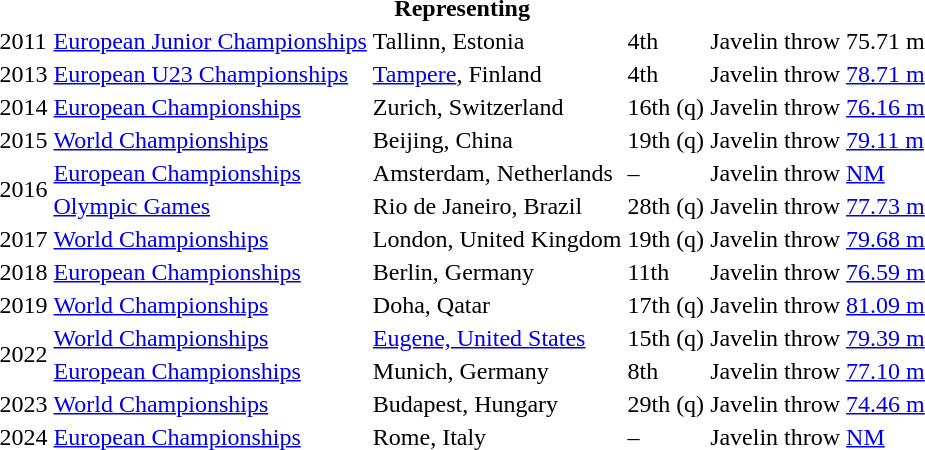<table>
<tr>
<th colspan="6">Representing </th>
</tr>
<tr>
<td>2011</td>
<td><a href='#'>European Junior Championships</a></td>
<td>Tallinn, Estonia</td>
<td>4th</td>
<td>Javelin throw</td>
<td>75.71 m</td>
</tr>
<tr>
<td>2013</td>
<td><a href='#'>European U23 Championships</a></td>
<td><a href='#'>Tampere</a>, Finland</td>
<td>4th</td>
<td>Javelin throw</td>
<td><a href='#'>78.71 m</a></td>
</tr>
<tr>
<td>2014</td>
<td><a href='#'>European Championships</a></td>
<td>Zurich, Switzerland</td>
<td>16th (q)</td>
<td>Javelin throw</td>
<td><a href='#'>76.16 m</a></td>
</tr>
<tr>
<td>2015</td>
<td><a href='#'>World Championships</a></td>
<td>Beijing, China</td>
<td>19th (q)</td>
<td>Javelin throw</td>
<td><a href='#'>79.11 m</a></td>
</tr>
<tr>
<td rowspan=2>2016</td>
<td><a href='#'>European Championships</a></td>
<td>Amsterdam, Netherlands</td>
<td>–</td>
<td>Javelin throw</td>
<td><a href='#'>NM</a></td>
</tr>
<tr>
<td><a href='#'>Olympic Games</a></td>
<td>Rio de Janeiro, Brazil</td>
<td>28th (q)</td>
<td>Javelin throw</td>
<td><a href='#'>77.73 m</a></td>
</tr>
<tr>
<td>2017</td>
<td><a href='#'>World Championships</a></td>
<td>London, United Kingdom</td>
<td>19th (q)</td>
<td>Javelin throw</td>
<td><a href='#'>79.68 m</a></td>
</tr>
<tr>
<td>2018</td>
<td><a href='#'>European Championships</a></td>
<td>Berlin, Germany</td>
<td>11th</td>
<td>Javelin throw</td>
<td><a href='#'>76.59 m</a></td>
</tr>
<tr>
<td>2019</td>
<td><a href='#'>World Championships</a></td>
<td>Doha, Qatar</td>
<td>17th (q)</td>
<td>Javelin throw</td>
<td><a href='#'>81.09 m</a></td>
</tr>
<tr>
<td rowspan=2>2022</td>
<td><a href='#'>World Championships</a></td>
<td><a href='#'>Eugene, United States</a></td>
<td>15th (q)</td>
<td>Javelin throw</td>
<td><a href='#'>79.39 m</a></td>
</tr>
<tr>
<td><a href='#'>European Championships</a></td>
<td>Munich, Germany</td>
<td>8th</td>
<td>Javelin throw</td>
<td><a href='#'>77.10 m</a></td>
</tr>
<tr>
<td>2023</td>
<td><a href='#'>World Championships</a></td>
<td>Budapest, Hungary</td>
<td>29th (q)</td>
<td>Javelin throw</td>
<td><a href='#'>74.46 m</a></td>
</tr>
<tr>
<td>2024</td>
<td><a href='#'>European Championships</a></td>
<td>Rome, Italy</td>
<td>–</td>
<td>Javelin throw</td>
<td><a href='#'>NM</a></td>
</tr>
</table>
